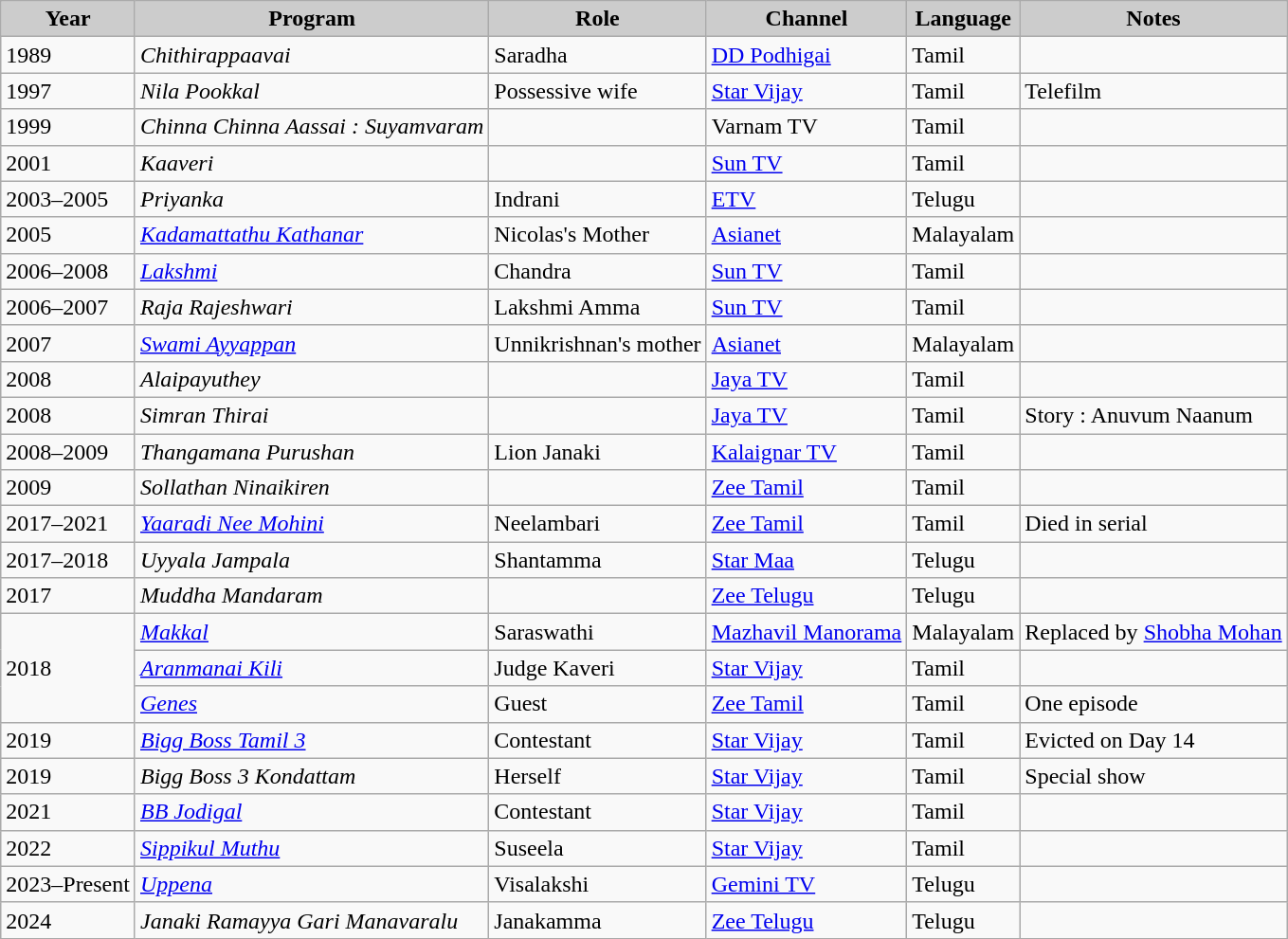<table class="wikitable">
<tr>
<th style="background:#ccc;">Year</th>
<th style="background:#ccc;">Program</th>
<th style="background:#ccc;">Role</th>
<th style="background:#ccc;">Channel</th>
<th style="background:#ccc;">Language</th>
<th style="background:#ccc;">Notes</th>
</tr>
<tr>
<td>1989</td>
<td><em>Chithirappaavai</em></td>
<td>Saradha</td>
<td><a href='#'>DD Podhigai</a></td>
<td>Tamil</td>
<td></td>
</tr>
<tr>
<td>1997</td>
<td><em>Nila Pookkal</em></td>
<td>Possessive wife</td>
<td><a href='#'>Star Vijay</a></td>
<td>Tamil</td>
<td>Telefilm</td>
</tr>
<tr>
<td>1999</td>
<td><em>Chinna Chinna Aassai : Suyamvaram</em></td>
<td></td>
<td>Varnam TV</td>
<td>Tamil</td>
<td></td>
</tr>
<tr>
<td>2001</td>
<td><em>Kaaveri</em></td>
<td></td>
<td><a href='#'>Sun TV</a></td>
<td>Tamil</td>
<td></td>
</tr>
<tr>
<td>2003–2005</td>
<td><em>Priyanka</em></td>
<td>Indrani</td>
<td><a href='#'>ETV</a></td>
<td>Telugu</td>
<td></td>
</tr>
<tr>
<td>2005</td>
<td><em><a href='#'>Kadamattathu Kathanar</a></em></td>
<td>Nicolas's Mother</td>
<td><a href='#'>Asianet</a></td>
<td>Malayalam</td>
<td></td>
</tr>
<tr>
<td>2006–2008</td>
<td><em><a href='#'>Lakshmi</a></em></td>
<td>Chandra</td>
<td><a href='#'>Sun TV</a></td>
<td>Tamil</td>
<td></td>
</tr>
<tr>
<td>2006–2007</td>
<td><em>Raja Rajeshwari</em></td>
<td>Lakshmi Amma</td>
<td><a href='#'>Sun TV</a></td>
<td>Tamil</td>
<td></td>
</tr>
<tr>
<td>2007</td>
<td><em><a href='#'>Swami Ayyappan</a></em></td>
<td>Unnikrishnan's mother</td>
<td><a href='#'>Asianet</a></td>
<td>Malayalam</td>
<td></td>
</tr>
<tr>
<td>2008</td>
<td><em>Alaipayuthey</em></td>
<td></td>
<td><a href='#'>Jaya TV</a></td>
<td>Tamil</td>
<td></td>
</tr>
<tr>
<td>2008</td>
<td><em>Simran Thirai</em></td>
<td></td>
<td><a href='#'>Jaya TV</a></td>
<td>Tamil</td>
<td>Story : Anuvum Naanum</td>
</tr>
<tr>
<td>2008–2009</td>
<td><em>Thangamana Purushan</em></td>
<td>Lion Janaki</td>
<td><a href='#'>Kalaignar TV</a></td>
<td>Tamil</td>
<td></td>
</tr>
<tr>
<td>2009</td>
<td><em>Sollathan Ninaikiren</em></td>
<td></td>
<td><a href='#'>Zee Tamil</a></td>
<td>Tamil</td>
<td></td>
</tr>
<tr>
<td>2017–2021</td>
<td><em><a href='#'>Yaaradi Nee Mohini</a></em></td>
<td>Neelambari</td>
<td><a href='#'>Zee Tamil</a></td>
<td>Tamil</td>
<td>Died in serial</td>
</tr>
<tr>
<td>2017–2018</td>
<td><em>Uyyala Jampala</em></td>
<td>Shantamma</td>
<td><a href='#'>Star Maa</a></td>
<td>Telugu</td>
<td></td>
</tr>
<tr>
<td>2017</td>
<td><em>Muddha Mandaram</em></td>
<td></td>
<td><a href='#'>Zee Telugu</a></td>
<td>Telugu</td>
<td></td>
</tr>
<tr>
<td rowspan=3>2018</td>
<td><em><a href='#'>Makkal</a></em></td>
<td>Saraswathi</td>
<td><a href='#'>Mazhavil Manorama</a></td>
<td>Malayalam</td>
<td>Replaced by <a href='#'>Shobha Mohan</a></td>
</tr>
<tr>
<td><em><a href='#'>Aranmanai Kili</a></em></td>
<td>Judge Kaveri</td>
<td><a href='#'>Star Vijay</a></td>
<td>Tamil</td>
<td></td>
</tr>
<tr>
<td><em><a href='#'>Genes</a></em></td>
<td>Guest</td>
<td><a href='#'>Zee Tamil</a></td>
<td>Tamil</td>
<td>One episode</td>
</tr>
<tr>
<td>2019</td>
<td><em><a href='#'>Bigg Boss Tamil 3</a></em></td>
<td>Contestant</td>
<td><a href='#'>Star Vijay</a></td>
<td>Tamil</td>
<td>Evicted on Day 14</td>
</tr>
<tr>
<td>2019</td>
<td><em>Bigg Boss 3 Kondattam</em></td>
<td>Herself</td>
<td><a href='#'>Star Vijay</a></td>
<td>Tamil</td>
<td>Special show</td>
</tr>
<tr>
<td>2021</td>
<td><em><a href='#'>BB Jodigal</a></em></td>
<td>Contestant</td>
<td><a href='#'>Star Vijay</a></td>
<td>Tamil</td>
<td></td>
</tr>
<tr>
<td>2022</td>
<td><em><a href='#'>Sippikul Muthu</a></em></td>
<td>Suseela</td>
<td><a href='#'>Star Vijay</a></td>
<td>Tamil</td>
<td></td>
</tr>
<tr>
<td>2023–Present</td>
<td><em><a href='#'>Uppena</a></em></td>
<td>Visalakshi</td>
<td><a href='#'>Gemini TV</a></td>
<td>Telugu</td>
<td></td>
</tr>
<tr>
<td>2024</td>
<td><em>Janaki Ramayya Gari Manavaralu</em></td>
<td>Janakamma</td>
<td><a href='#'>Zee Telugu</a></td>
<td>Telugu</td>
<td></td>
</tr>
</table>
